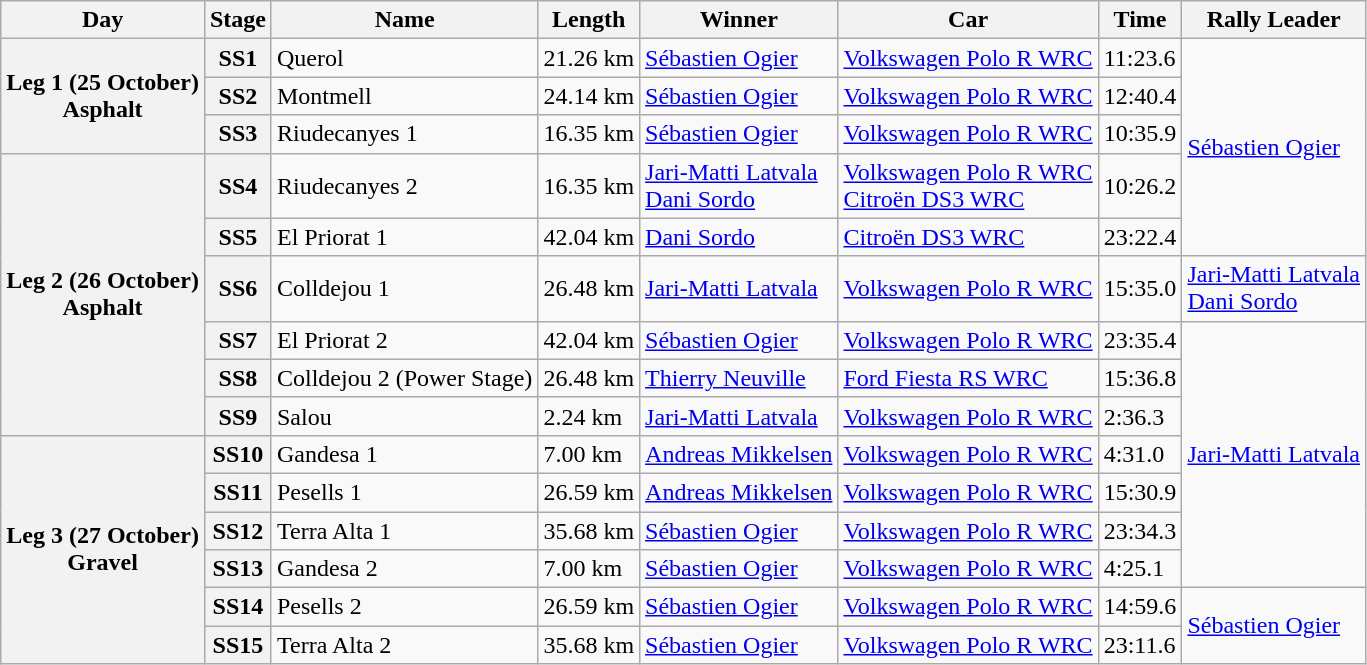<table class="wikitable">
<tr>
<th>Day</th>
<th>Stage</th>
<th>Name</th>
<th>Length</th>
<th>Winner</th>
<th>Car</th>
<th>Time</th>
<th>Rally Leader</th>
</tr>
<tr>
<th rowspan="3">Leg 1 (25 October)<br>Asphalt</th>
<th>SS1</th>
<td>Querol</td>
<td>21.26 km</td>
<td> <a href='#'>Sébastien Ogier</a></td>
<td><a href='#'>Volkswagen Polo R WRC</a></td>
<td>11:23.6</td>
<td rowspan="5"> <a href='#'>Sébastien Ogier</a></td>
</tr>
<tr>
<th>SS2</th>
<td>Montmell</td>
<td>24.14 km</td>
<td> <a href='#'>Sébastien Ogier</a></td>
<td><a href='#'>Volkswagen Polo R WRC</a></td>
<td>12:40.4</td>
</tr>
<tr>
<th>SS3</th>
<td>Riudecanyes 1</td>
<td>16.35 km</td>
<td> <a href='#'>Sébastien Ogier</a></td>
<td><a href='#'>Volkswagen Polo R WRC</a></td>
<td>10:35.9</td>
</tr>
<tr>
<th rowspan="6">Leg 2 (26 October)<br>Asphalt</th>
<th>SS4</th>
<td>Riudecanyes 2</td>
<td>16.35 km</td>
<td> <a href='#'>Jari-Matti Latvala</a><br>  <a href='#'>Dani Sordo</a></td>
<td><a href='#'>Volkswagen Polo R WRC</a><br><a href='#'>Citroën DS3 WRC</a></td>
<td>10:26.2</td>
</tr>
<tr>
<th>SS5</th>
<td>El Priorat 1</td>
<td>42.04 km</td>
<td> <a href='#'>Dani Sordo</a></td>
<td><a href='#'>Citroën DS3 WRC</a></td>
<td>23:22.4</td>
</tr>
<tr>
<th>SS6</th>
<td>Colldejou 1</td>
<td>26.48 km</td>
<td> <a href='#'>Jari-Matti Latvala</a></td>
<td><a href='#'>Volkswagen Polo R WRC</a></td>
<td>15:35.0</td>
<td> <a href='#'>Jari-Matti Latvala</a><br>  <a href='#'>Dani Sordo</a></td>
</tr>
<tr>
<th>SS7</th>
<td>El Priorat 2</td>
<td>42.04 km</td>
<td> <a href='#'>Sébastien Ogier</a></td>
<td><a href='#'>Volkswagen Polo R WRC</a></td>
<td>23:35.4</td>
<td rowspan="7"> <a href='#'>Jari-Matti Latvala</a></td>
</tr>
<tr>
<th>SS8</th>
<td>Colldejou 2 (Power Stage)</td>
<td>26.48 km</td>
<td> <a href='#'>Thierry Neuville</a></td>
<td><a href='#'>Ford Fiesta RS WRC</a></td>
<td>15:36.8</td>
</tr>
<tr>
<th>SS9</th>
<td>Salou</td>
<td>2.24 km</td>
<td> <a href='#'>Jari-Matti Latvala</a></td>
<td><a href='#'>Volkswagen Polo R WRC</a></td>
<td>2:36.3</td>
</tr>
<tr>
<th rowspan="6">Leg 3 (27 October)<br>Gravel</th>
<th>SS10</th>
<td>Gandesa 1</td>
<td>7.00 km</td>
<td> <a href='#'>Andreas Mikkelsen</a></td>
<td><a href='#'>Volkswagen Polo R WRC</a></td>
<td>4:31.0</td>
</tr>
<tr>
<th>SS11</th>
<td>Pesells 1</td>
<td>26.59 km</td>
<td> <a href='#'>Andreas Mikkelsen</a></td>
<td><a href='#'>Volkswagen Polo R WRC</a></td>
<td>15:30.9</td>
</tr>
<tr>
<th>SS12</th>
<td>Terra Alta 1</td>
<td>35.68 km</td>
<td> <a href='#'>Sébastien Ogier</a></td>
<td><a href='#'>Volkswagen Polo R WRC</a></td>
<td>23:34.3</td>
</tr>
<tr>
<th>SS13</th>
<td>Gandesa 2</td>
<td>7.00 km</td>
<td> <a href='#'>Sébastien Ogier</a></td>
<td><a href='#'>Volkswagen Polo R WRC</a></td>
<td>4:25.1</td>
</tr>
<tr>
<th>SS14</th>
<td>Pesells 2</td>
<td>26.59 km</td>
<td> <a href='#'>Sébastien Ogier</a></td>
<td><a href='#'>Volkswagen Polo R WRC</a></td>
<td>14:59.6</td>
<td rowspan="2"> <a href='#'>Sébastien Ogier</a></td>
</tr>
<tr>
<th>SS15</th>
<td>Terra Alta 2</td>
<td>35.68 km</td>
<td> <a href='#'>Sébastien Ogier</a></td>
<td><a href='#'>Volkswagen Polo R WRC</a></td>
<td>23:11.6</td>
</tr>
</table>
